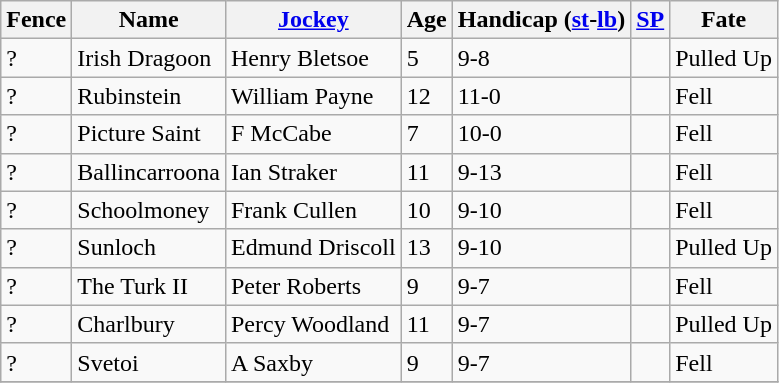<table class="wikitable sortable">
<tr>
<th>Fence</th>
<th>Name</th>
<th><a href='#'>Jockey</a></th>
<th>Age</th>
<th>Handicap (<a href='#'>st</a>-<a href='#'>lb</a>)</th>
<th><a href='#'>SP</a></th>
<th>Fate</th>
</tr>
<tr>
<td>?</td>
<td>Irish Dragoon</td>
<td>Henry Bletsoe</td>
<td>5</td>
<td>9-8</td>
<td></td>
<td>Pulled Up</td>
</tr>
<tr>
<td>?</td>
<td>Rubinstein</td>
<td>William Payne</td>
<td>12</td>
<td>11-0</td>
<td></td>
<td>Fell</td>
</tr>
<tr>
<td>?</td>
<td>Picture Saint</td>
<td>F McCabe</td>
<td>7</td>
<td>10-0</td>
<td></td>
<td>Fell</td>
</tr>
<tr>
<td>?</td>
<td>Ballincarroona</td>
<td>Ian Straker</td>
<td>11</td>
<td>9-13</td>
<td></td>
<td>Fell</td>
</tr>
<tr>
<td>?</td>
<td>Schoolmoney</td>
<td>Frank Cullen</td>
<td>10</td>
<td>9-10</td>
<td></td>
<td>Fell</td>
</tr>
<tr>
<td>?</td>
<td>Sunloch</td>
<td>Edmund Driscoll</td>
<td>13</td>
<td>9-10</td>
<td></td>
<td>Pulled Up</td>
</tr>
<tr>
<td>?</td>
<td>The Turk II</td>
<td>Peter Roberts</td>
<td>9</td>
<td>9-7</td>
<td></td>
<td>Fell</td>
</tr>
<tr>
<td>?</td>
<td>Charlbury</td>
<td>Percy Woodland</td>
<td>11</td>
<td>9-7</td>
<td></td>
<td>Pulled Up</td>
</tr>
<tr>
<td>?</td>
<td>Svetoi</td>
<td>A Saxby</td>
<td>9</td>
<td>9-7</td>
<td></td>
<td>Fell</td>
</tr>
<tr>
</tr>
</table>
